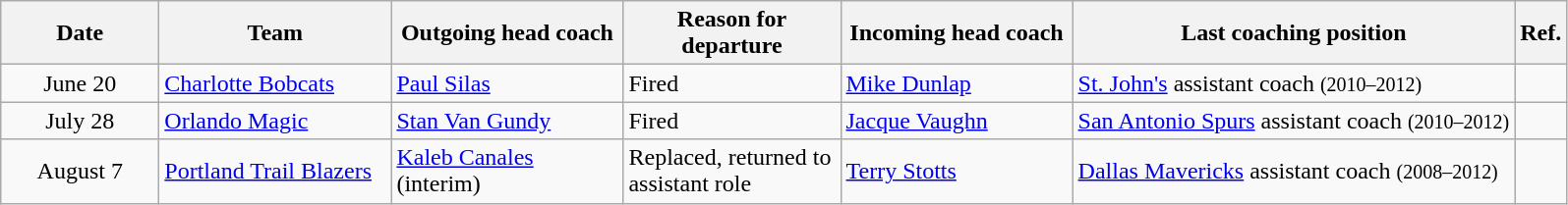<table class="wikitable">
<tr>
<th style="width:100px">Date</th>
<th style="width:150px">Team</th>
<th style="width:150px">Outgoing head coach</th>
<th style="width:140px">Reason for departure</th>
<th style="width:150px">Incoming head coach</th>
<th>Last coaching position</th>
<th>Ref.</th>
</tr>
<tr>
<td align=center>June 20</td>
<td><a href='#'>Charlotte Bobcats</a></td>
<td><a href='#'>Paul Silas</a></td>
<td>Fired</td>
<td><a href='#'>Mike Dunlap</a></td>
<td><a href='#'>St. John's</a> assistant coach <small>(2010–2012)</small></td>
<td align=center></td>
</tr>
<tr>
<td align=center>July 28</td>
<td><a href='#'>Orlando Magic</a></td>
<td><a href='#'>Stan Van Gundy</a></td>
<td>Fired</td>
<td><a href='#'>Jacque Vaughn</a></td>
<td><a href='#'>San Antonio Spurs</a> assistant coach <small>(2010–2012)</small></td>
<td align=center></td>
</tr>
<tr>
<td align=center>August 7</td>
<td><a href='#'>Portland Trail Blazers</a></td>
<td><a href='#'>Kaleb Canales</a> (interim)</td>
<td>Replaced, returned to assistant role</td>
<td><a href='#'>Terry Stotts</a></td>
<td><a href='#'>Dallas Mavericks</a> assistant coach <small>(2008–2012)</small></td>
<td align=center></td>
</tr>
</table>
